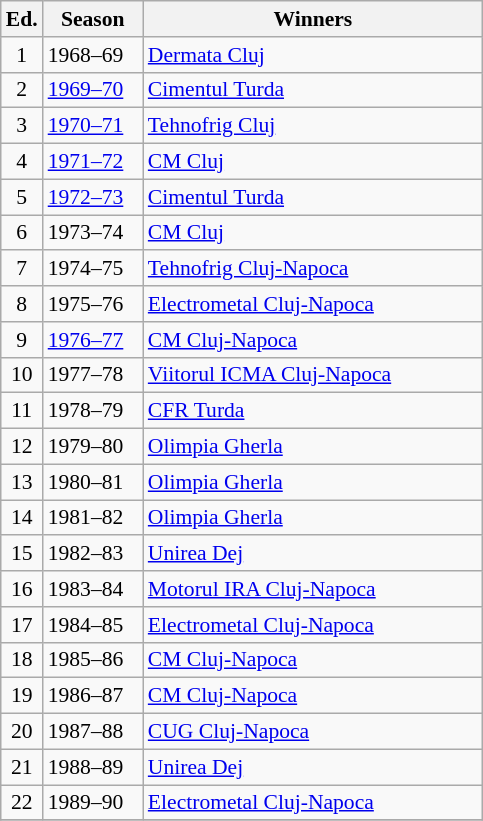<table class="wikitable" style="font-size:90%">
<tr>
<th><abbr>Ed.</abbr></th>
<th width="60">Season</th>
<th width="220">Winners</th>
</tr>
<tr>
<td align=center>1</td>
<td>1968–69</td>
<td><a href='#'>Dermata Cluj</a></td>
</tr>
<tr>
<td align=center>2</td>
<td><a href='#'>1969–70</a></td>
<td><a href='#'>Cimentul Turda</a></td>
</tr>
<tr>
<td align=center>3</td>
<td><a href='#'>1970–71</a></td>
<td><a href='#'>Tehnofrig Cluj</a></td>
</tr>
<tr>
<td align=center>4</td>
<td><a href='#'>1971–72</a></td>
<td><a href='#'>CM Cluj</a></td>
</tr>
<tr>
<td align=center>5</td>
<td><a href='#'>1972–73</a></td>
<td><a href='#'>Cimentul Turda</a></td>
</tr>
<tr>
<td align=center>6</td>
<td>1973–74</td>
<td><a href='#'>CM Cluj</a></td>
</tr>
<tr>
<td align=center>7</td>
<td>1974–75</td>
<td><a href='#'>Tehnofrig Cluj-Napoca</a></td>
</tr>
<tr>
<td align=center>8</td>
<td>1975–76</td>
<td><a href='#'>Electrometal Cluj-Napoca</a></td>
</tr>
<tr>
<td align=center>9</td>
<td><a href='#'>1976–77</a></td>
<td><a href='#'>CM Cluj-Napoca</a></td>
</tr>
<tr>
<td align=center>10</td>
<td>1977–78</td>
<td><a href='#'>Viitorul ICMA Cluj-Napoca</a></td>
</tr>
<tr>
<td align=center>11</td>
<td>1978–79</td>
<td><a href='#'>CFR Turda</a></td>
</tr>
<tr>
<td align=center>12</td>
<td>1979–80</td>
<td><a href='#'>Olimpia Gherla</a></td>
</tr>
<tr>
<td align=center>13</td>
<td>1980–81</td>
<td><a href='#'>Olimpia Gherla</a></td>
</tr>
<tr>
<td align=center>14</td>
<td>1981–82</td>
<td><a href='#'>Olimpia Gherla</a></td>
</tr>
<tr>
<td align=center>15</td>
<td>1982–83</td>
<td><a href='#'>Unirea Dej</a></td>
</tr>
<tr>
<td align=center>16</td>
<td>1983–84</td>
<td><a href='#'>Motorul IRA Cluj-Napoca</a></td>
</tr>
<tr>
<td align=center>17</td>
<td>1984–85</td>
<td><a href='#'>Electrometal Cluj-Napoca</a></td>
</tr>
<tr>
<td align=center>18</td>
<td>1985–86</td>
<td><a href='#'>CM Cluj-Napoca</a></td>
</tr>
<tr>
<td align=center>19</td>
<td>1986–87</td>
<td><a href='#'>CM Cluj-Napoca</a></td>
</tr>
<tr>
<td align=center>20</td>
<td>1987–88</td>
<td><a href='#'>CUG Cluj-Napoca</a></td>
</tr>
<tr>
<td align=center>21</td>
<td>1988–89</td>
<td><a href='#'>Unirea Dej</a></td>
</tr>
<tr>
<td align=center>22</td>
<td>1989–90</td>
<td><a href='#'>Electrometal Cluj-Napoca</a></td>
</tr>
<tr>
</tr>
</table>
